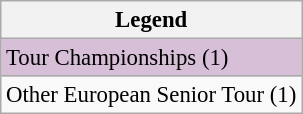<table class="wikitable" style="font-size:95%;">
<tr>
<th>Legend</th>
</tr>
<tr style="background:thistle;">
<td>Tour Championships (1)</td>
</tr>
<tr>
<td>Other European Senior Tour (1)</td>
</tr>
</table>
